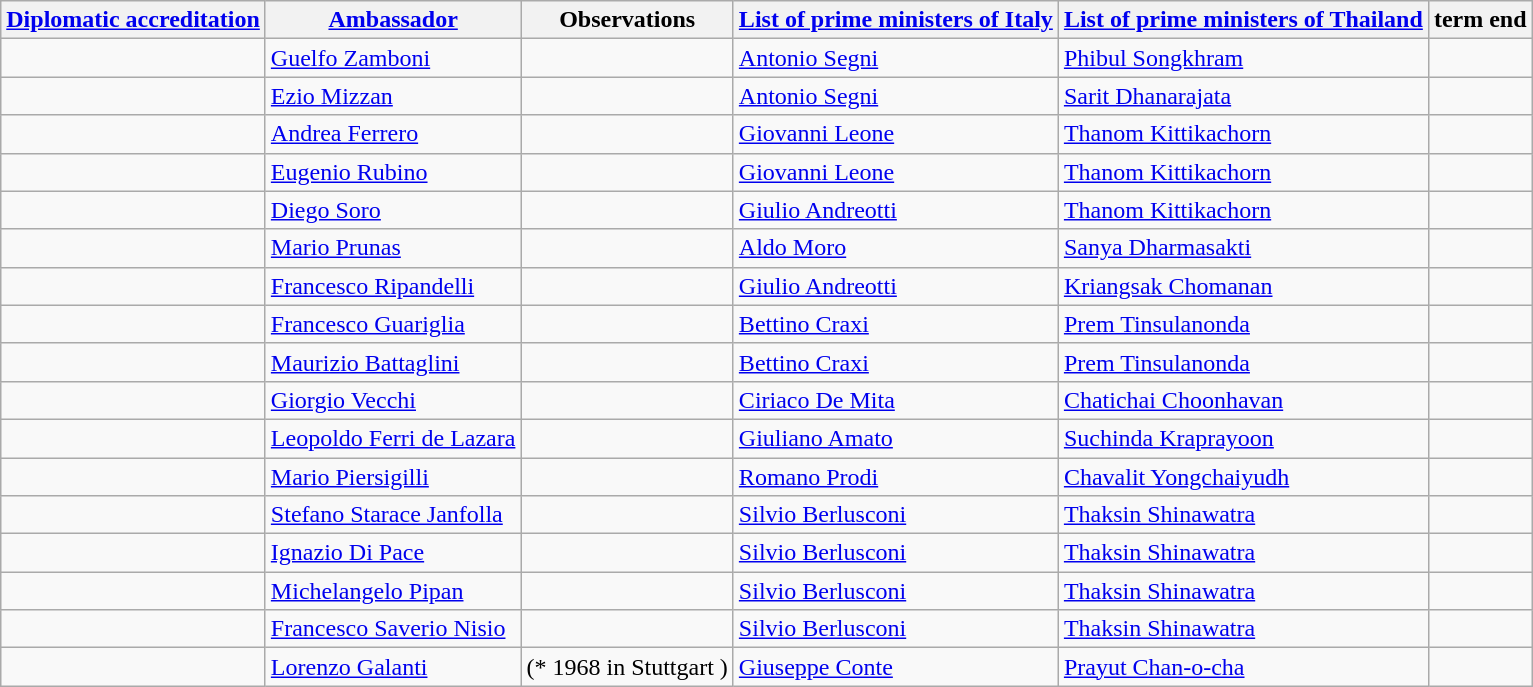<table class="wikitable sortable">
<tr>
<th><a href='#'>Diplomatic accreditation</a></th>
<th><a href='#'>Ambassador</a></th>
<th>Observations</th>
<th><a href='#'>List of prime ministers of Italy</a></th>
<th><a href='#'>List of prime ministers of Thailand</a></th>
<th>term end</th>
</tr>
<tr>
<td></td>
<td><a href='#'>Guelfo Zamboni</a></td>
<td></td>
<td><a href='#'>Antonio Segni</a></td>
<td><a href='#'>Phibul Songkhram</a></td>
<td></td>
</tr>
<tr>
<td></td>
<td><a href='#'>Ezio Mizzan</a></td>
<td></td>
<td><a href='#'>Antonio Segni</a></td>
<td><a href='#'>Sarit Dhanarajata</a></td>
<td></td>
</tr>
<tr>
<td></td>
<td><a href='#'>Andrea Ferrero</a></td>
<td></td>
<td><a href='#'>Giovanni Leone</a></td>
<td><a href='#'>Thanom Kittikachorn</a></td>
<td></td>
</tr>
<tr>
<td></td>
<td><a href='#'>Eugenio Rubino</a></td>
<td></td>
<td><a href='#'>Giovanni Leone</a></td>
<td><a href='#'>Thanom Kittikachorn</a></td>
<td></td>
</tr>
<tr>
<td></td>
<td><a href='#'>Diego Soro</a></td>
<td></td>
<td><a href='#'>Giulio Andreotti</a></td>
<td><a href='#'>Thanom Kittikachorn</a></td>
<td></td>
</tr>
<tr>
<td></td>
<td><a href='#'>Mario Prunas</a></td>
<td></td>
<td><a href='#'>Aldo Moro</a></td>
<td><a href='#'>Sanya Dharmasakti</a></td>
<td></td>
</tr>
<tr>
<td></td>
<td><a href='#'>Francesco Ripandelli</a></td>
<td></td>
<td><a href='#'>Giulio Andreotti</a></td>
<td><a href='#'>Kriangsak Chomanan</a></td>
<td></td>
</tr>
<tr>
<td></td>
<td><a href='#'>Francesco Guariglia</a></td>
<td></td>
<td><a href='#'>Bettino Craxi</a></td>
<td><a href='#'>Prem Tinsulanonda</a></td>
<td></td>
</tr>
<tr>
<td></td>
<td><a href='#'>Maurizio Battaglini</a></td>
<td></td>
<td><a href='#'>Bettino Craxi</a></td>
<td><a href='#'>Prem Tinsulanonda</a></td>
<td></td>
</tr>
<tr>
<td></td>
<td><a href='#'>Giorgio Vecchi</a></td>
<td></td>
<td><a href='#'>Ciriaco De Mita</a></td>
<td><a href='#'>Chatichai Choonhavan</a></td>
<td></td>
</tr>
<tr>
<td></td>
<td><a href='#'>Leopoldo Ferri de Lazara</a></td>
<td></td>
<td><a href='#'>Giuliano Amato</a></td>
<td><a href='#'>Suchinda Kraprayoon</a></td>
<td></td>
</tr>
<tr>
<td></td>
<td><a href='#'>Mario Piersigilli</a></td>
<td></td>
<td><a href='#'>Romano Prodi</a></td>
<td><a href='#'>Chavalit Yongchaiyudh</a></td>
<td></td>
</tr>
<tr>
<td></td>
<td><a href='#'>Stefano Starace Janfolla</a></td>
<td></td>
<td><a href='#'>Silvio Berlusconi</a></td>
<td><a href='#'>Thaksin Shinawatra</a></td>
<td></td>
</tr>
<tr>
<td></td>
<td><a href='#'>Ignazio Di Pace</a></td>
<td></td>
<td><a href='#'>Silvio Berlusconi</a></td>
<td><a href='#'>Thaksin Shinawatra</a></td>
<td></td>
</tr>
<tr>
<td></td>
<td><a href='#'>Michelangelo Pipan</a></td>
<td></td>
<td><a href='#'>Silvio Berlusconi</a></td>
<td><a href='#'>Thaksin Shinawatra</a></td>
<td></td>
</tr>
<tr>
<td></td>
<td><a href='#'>Francesco Saverio Nisio</a></td>
<td></td>
<td><a href='#'>Silvio Berlusconi</a></td>
<td><a href='#'>Thaksin Shinawatra</a></td>
<td></td>
</tr>
<tr>
<td></td>
<td><a href='#'>Lorenzo Galanti</a><br></onlyinclude></td>
<td>(* 1968 in Stuttgart )</td>
<td><a href='#'>Giuseppe Conte</a></td>
<td><a href='#'>Prayut Chan-o-cha</a></td>
<td></td>
</tr>
</table>
